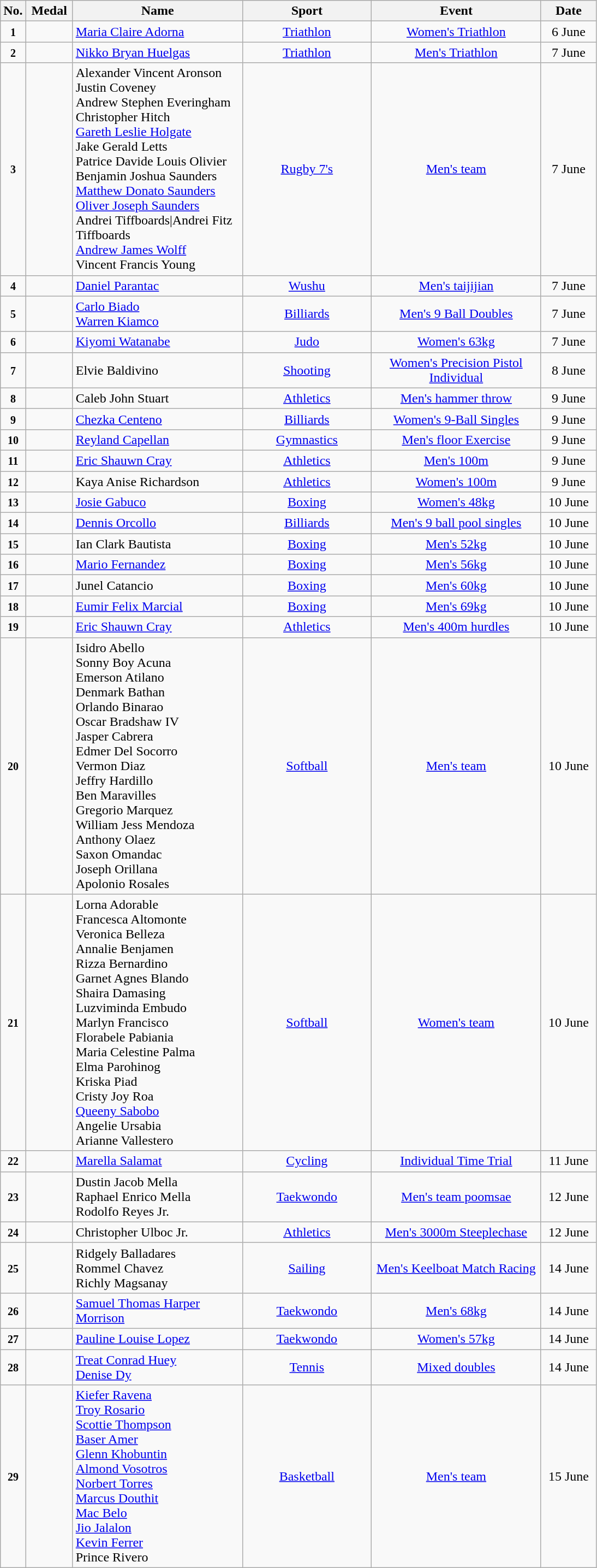<table class="wikitable sortable" style="font-size:100%; text-align:center;">
<tr>
<th width="10">No.</th>
<th width="50">Medal</th>
<th width="200">Name</th>
<th width="150">Sport</th>
<th width="200">Event</th>
<th width="60">Date</th>
</tr>
<tr>
<td><small><strong>1</strong></small></td>
<td></td>
<td align=left><a href='#'>Maria Claire Adorna</a></td>
<td> <a href='#'>Triathlon</a></td>
<td><a href='#'>Women's Triathlon</a></td>
<td>6 June</td>
</tr>
<tr>
<td><small><strong>2</strong></small></td>
<td></td>
<td align=left><a href='#'>Nikko Bryan Huelgas</a></td>
<td> <a href='#'>Triathlon</a></td>
<td><a href='#'>Men's Triathlon</a></td>
<td>7 June</td>
</tr>
<tr>
<td><small><strong>3</strong></small></td>
<td></td>
<td align=left>Alexander Vincent Aronson<br>Justin Coveney<br>Andrew Stephen Everingham<br>Christopher Hitch<br><a href='#'>Gareth Leslie Holgate</a><br>Jake Gerald Letts<br>Patrice Davide Louis Olivier<br>Benjamin Joshua Saunders<br><a href='#'>Matthew Donato Saunders</a><br><a href='#'>Oliver Joseph Saunders</a><br>Andrei Tiffboards|Andrei Fitz Tiffboards<br><a href='#'>Andrew James Wolff</a><br>Vincent Francis Young</td>
<td> <a href='#'>Rugby 7's</a></td>
<td><a href='#'>Men's team</a></td>
<td>7 June</td>
</tr>
<tr>
<td><small><strong>4</strong></small></td>
<td></td>
<td align=left><a href='#'>Daniel Parantac</a></td>
<td> <a href='#'>Wushu</a></td>
<td><a href='#'>Men's taijijian</a></td>
<td>7 June</td>
</tr>
<tr>
<td><small><strong>5</strong></small></td>
<td></td>
<td align=left><a href='#'>Carlo Biado</a><br><a href='#'>Warren Kiamco</a></td>
<td> <a href='#'>Billiards</a></td>
<td><a href='#'>Men's 9 Ball Doubles</a></td>
<td>7 June</td>
</tr>
<tr>
<td><small><strong>6</strong></small></td>
<td></td>
<td align=left><a href='#'>Kiyomi Watanabe</a></td>
<td> <a href='#'>Judo</a></td>
<td><a href='#'>Women's 63kg</a></td>
<td>7 June</td>
</tr>
<tr>
<td><small><strong>7</strong></small></td>
<td></td>
<td align=left>Elvie Baldivino</td>
<td> <a href='#'>Shooting</a></td>
<td><a href='#'>Women's Precision Pistol Individual</a></td>
<td>8 June</td>
</tr>
<tr>
<td><small><strong>8</strong></small></td>
<td></td>
<td align=left>Caleb John Stuart</td>
<td> <a href='#'>Athletics</a></td>
<td><a href='#'>Men's hammer throw</a></td>
<td>9 June</td>
</tr>
<tr>
<td><small><strong>9</strong></small></td>
<td></td>
<td align=left><a href='#'>Chezka Centeno</a></td>
<td> <a href='#'>Billiards</a></td>
<td><a href='#'>Women's 9-Ball Singles</a></td>
<td>9 June</td>
</tr>
<tr>
<td><small><strong>10</strong></small></td>
<td></td>
<td align=left><a href='#'>Reyland Capellan</a></td>
<td> <a href='#'>Gymnastics</a></td>
<td><a href='#'>Men's floor Exercise</a></td>
<td>9 June</td>
</tr>
<tr>
<td><small><strong>11</strong></small></td>
<td></td>
<td align=left><a href='#'>Eric Shauwn Cray</a></td>
<td> <a href='#'>Athletics</a></td>
<td><a href='#'>Men's 100m</a></td>
<td>9 June</td>
</tr>
<tr>
<td><small><strong>12</strong></small></td>
<td></td>
<td align=left>Kaya Anise Richardson</td>
<td> <a href='#'>Athletics</a></td>
<td><a href='#'>Women's 100m</a></td>
<td>9 June</td>
</tr>
<tr>
<td><small><strong>13</strong></small></td>
<td></td>
<td align=left><a href='#'>Josie Gabuco</a></td>
<td> <a href='#'>Boxing</a></td>
<td><a href='#'>Women's 48kg</a></td>
<td>10 June</td>
</tr>
<tr>
<td><small><strong>14</strong></small></td>
<td></td>
<td align=left><a href='#'>Dennis Orcollo</a></td>
<td> <a href='#'>Billiards</a></td>
<td><a href='#'>Men's 9 ball pool singles</a></td>
<td>10 June</td>
</tr>
<tr>
<td><small><strong>15</strong></small></td>
<td></td>
<td align=left>Ian Clark Bautista</td>
<td> <a href='#'>Boxing</a></td>
<td><a href='#'>Men's 52kg</a></td>
<td>10 June</td>
</tr>
<tr>
<td><small><strong>16</strong></small></td>
<td></td>
<td align=left><a href='#'>Mario Fernandez</a></td>
<td> <a href='#'>Boxing</a></td>
<td><a href='#'>Men's 56kg</a></td>
<td>10 June</td>
</tr>
<tr>
<td><small><strong>17</strong></small></td>
<td></td>
<td align=left>Junel Catancio</td>
<td> <a href='#'>Boxing</a></td>
<td><a href='#'>Men's 60kg</a></td>
<td>10 June</td>
</tr>
<tr>
<td><small><strong>18</strong></small></td>
<td></td>
<td align=left><a href='#'>Eumir Felix Marcial</a></td>
<td>  <a href='#'>Boxing</a></td>
<td><a href='#'>Men's 69kg</a></td>
<td>10 June</td>
</tr>
<tr>
<td><small><strong>19</strong></small></td>
<td></td>
<td align=left><a href='#'>Eric Shauwn Cray</a></td>
<td> <a href='#'>Athletics</a></td>
<td><a href='#'>Men's 400m hurdles</a></td>
<td>10 June</td>
</tr>
<tr>
<td><small><strong>20</strong></small></td>
<td></td>
<td align=left>Isidro Abello<br>Sonny Boy Acuna<br>Emerson Atilano<br>Denmark Bathan<br>Orlando Binarao<br>Oscar Bradshaw IV<br>Jasper Cabrera<br>Edmer Del Socorro<br>Vermon Diaz<br>Jeffry Hardillo<br>Ben Maravilles<br>Gregorio Marquez<br>William Jess Mendoza<br>Anthony Olaez<br>Saxon Omandac<br>Joseph Orillana<br>Apolonio Rosales</td>
<td> <a href='#'>Softball</a></td>
<td><a href='#'>Men's team</a></td>
<td>10 June</td>
</tr>
<tr>
<td><small><strong>21</strong></small></td>
<td></td>
<td align=left>Lorna Adorable<br>Francesca Altomonte<br>Veronica Belleza<br>Annalie Benjamen<br>Rizza Bernardino<br>Garnet Agnes Blando<br>Shaira Damasing<br>Luzviminda Embudo<br>Marlyn Francisco<br>Florabele Pabiania<br>Maria Celestine Palma<br>Elma Parohinog<br>Kriska Piad<br>Cristy Joy Roa<br><a href='#'>Queeny Sabobo</a><br>Angelie Ursabia<br>Arianne Vallestero</td>
<td> <a href='#'>Softball</a></td>
<td><a href='#'>Women's team</a></td>
<td>10 June</td>
</tr>
<tr>
<td><small><strong>22</strong></small></td>
<td></td>
<td align=left><a href='#'>Marella Salamat</a></td>
<td> <a href='#'>Cycling</a></td>
<td><a href='#'>Individual Time Trial</a></td>
<td>11 June</td>
</tr>
<tr>
<td><small><strong>23</strong></small></td>
<td></td>
<td align=left>Dustin Jacob Mella<br>Raphael Enrico Mella<br>Rodolfo Reyes Jr.</td>
<td> <a href='#'>Taekwondo</a></td>
<td><a href='#'>Men's team poomsae</a></td>
<td>12 June</td>
</tr>
<tr>
<td><small><strong>24</strong></small></td>
<td></td>
<td align=left>Christopher Ulboc Jr.</td>
<td> <a href='#'>Athletics</a></td>
<td><a href='#'>Men's 3000m Steeplechase</a></td>
<td>12 June</td>
</tr>
<tr>
<td><small><strong>25</strong></small></td>
<td></td>
<td align=left>Ridgely Balladares<br>Rommel Chavez<br>Richly Magsanay</td>
<td> <a href='#'>Sailing</a></td>
<td><a href='#'>Men's Keelboat Match Racing</a></td>
<td>14 June</td>
</tr>
<tr>
<td><small><strong>26</strong></small></td>
<td></td>
<td align=left><a href='#'>Samuel Thomas Harper Morrison</a></td>
<td> <a href='#'>Taekwondo</a></td>
<td><a href='#'>Men's 68kg</a></td>
<td>14 June</td>
</tr>
<tr>
<td><small><strong>27</strong></small></td>
<td></td>
<td align=left><a href='#'>Pauline Louise Lopez</a></td>
<td> <a href='#'>Taekwondo</a></td>
<td><a href='#'>Women's 57kg</a></td>
<td>14 June</td>
</tr>
<tr>
<td><small><strong>28</strong></small></td>
<td></td>
<td align=left><a href='#'>Treat Conrad Huey</a><br><a href='#'>Denise Dy</a></td>
<td> <a href='#'>Tennis</a></td>
<td><a href='#'>Mixed doubles</a></td>
<td>14 June</td>
</tr>
<tr>
<td><small><strong>29</strong></small></td>
<td></td>
<td align=left><a href='#'>Kiefer Ravena</a><br><a href='#'>Troy Rosario</a><br><a href='#'>Scottie Thompson</a><br><a href='#'>Baser Amer</a><br><a href='#'>Glenn Khobuntin</a><br><a href='#'>Almond Vosotros</a><br><a href='#'>Norbert Torres</a><br><a href='#'>Marcus Douthit</a><br><a href='#'>Mac Belo</a><br><a href='#'>Jio Jalalon</a><br><a href='#'>Kevin Ferrer</a><br>Prince Rivero</td>
<td> <a href='#'>Basketball</a></td>
<td><a href='#'>Men's team</a></td>
<td>15 June</td>
</tr>
</table>
